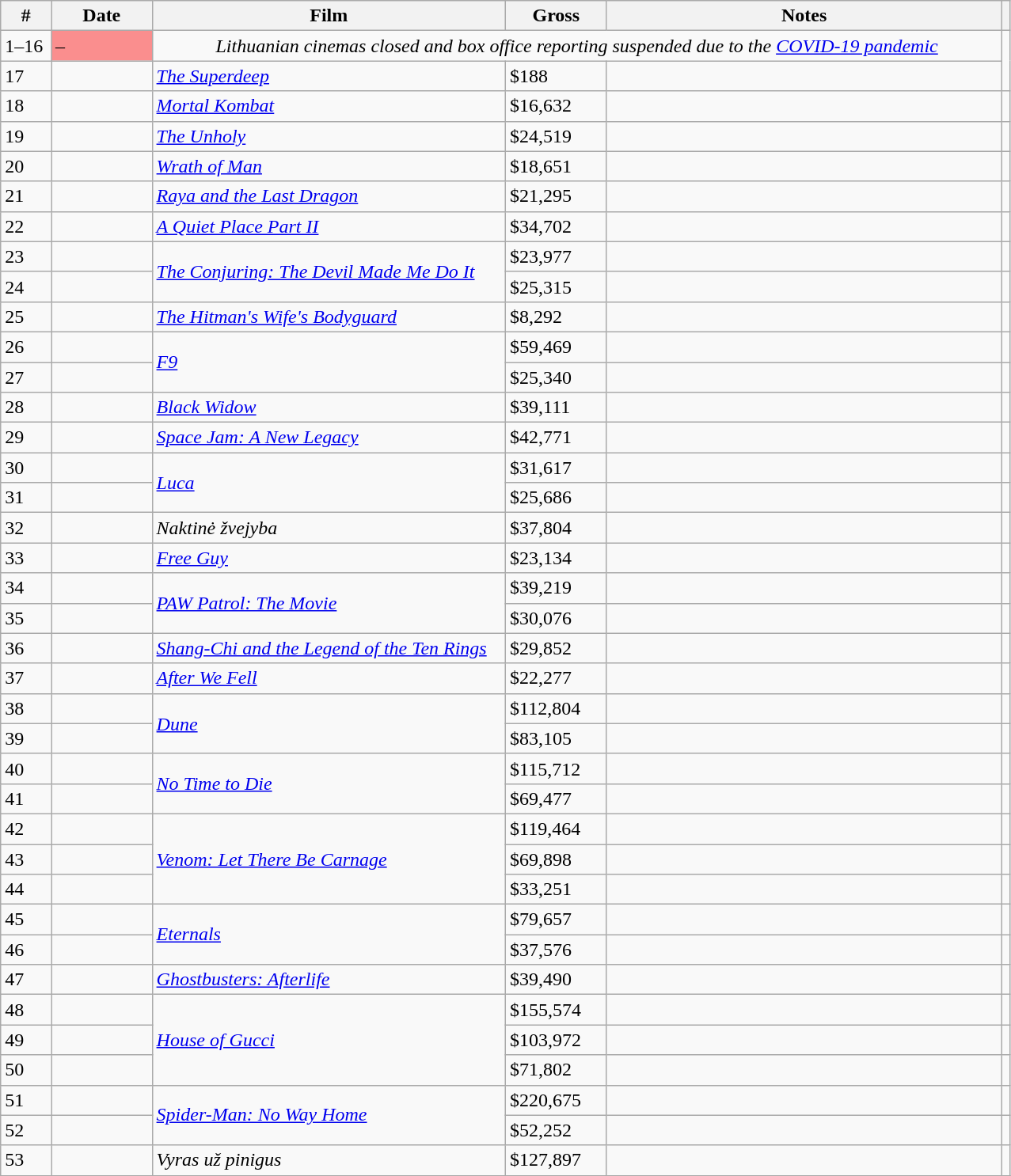<table class="wikitable sortable">
<tr>
<th width="5%">#</th>
<th width="10%">Date</th>
<th width="35%">Film</th>
<th width="10%">Gross</th>
<th>Notes</th>
<th></th>
</tr>
<tr>
<td>1–16</td>
<td style="background: #fa8e8e;"> – </td>
<td align="center" colspan="3"><em>Lithuanian cinemas closed and box office reporting suspended due to the <a href='#'>COVID-19 pandemic</a></em></td>
</tr>
<tr>
<td>17</td>
<td></td>
<td><em><a href='#'>The Superdeep</a></em></td>
<td>$188</td>
<td></td>
</tr>
<tr>
<td>18</td>
<td></td>
<td><em><a href='#'>Mortal Kombat</a></em></td>
<td>$16,632</td>
<td></td>
<td></td>
</tr>
<tr>
<td>19</td>
<td></td>
<td><em><a href='#'>The Unholy</a></em></td>
<td>$24,519</td>
<td></td>
<td></td>
</tr>
<tr>
<td>20</td>
<td></td>
<td><em><a href='#'>Wrath of Man</a></em></td>
<td>$18,651</td>
<td></td>
<td></td>
</tr>
<tr>
<td>21</td>
<td></td>
<td><em><a href='#'>Raya and the Last Dragon</a></em></td>
<td>$21,295</td>
<td></td>
<td></td>
</tr>
<tr>
<td>22</td>
<td></td>
<td><em><a href='#'>A Quiet Place Part II</a></em></td>
<td>$34,702</td>
<td></td>
<td></td>
</tr>
<tr>
<td>23</td>
<td></td>
<td rowspan="2"><em><a href='#'>The Conjuring: The Devil Made Me Do It</a></em></td>
<td>$23,977</td>
<td></td>
<td></td>
</tr>
<tr>
<td>24</td>
<td></td>
<td>$25,315</td>
<td></td>
<td></td>
</tr>
<tr>
<td>25</td>
<td></td>
<td><em><a href='#'>The Hitman's Wife's Bodyguard</a></em></td>
<td>$8,292</td>
<td></td>
<td></td>
</tr>
<tr>
<td>26</td>
<td></td>
<td rowspan="2"><em><a href='#'>F9</a></em></td>
<td>$59,469</td>
<td></td>
<td></td>
</tr>
<tr>
<td>27</td>
<td></td>
<td>$25,340</td>
<td></td>
<td></td>
</tr>
<tr>
<td>28</td>
<td></td>
<td><em><a href='#'>Black Widow</a></em></td>
<td>$39,111</td>
<td></td>
<td></td>
</tr>
<tr>
<td>29</td>
<td></td>
<td><em><a href='#'>Space Jam: A New Legacy</a></em></td>
<td>$42,771</td>
<td></td>
<td></td>
</tr>
<tr>
<td>30</td>
<td></td>
<td rowspan="2"><em><a href='#'>Luca</a></em></td>
<td>$31,617</td>
<td></td>
<td></td>
</tr>
<tr>
<td>31</td>
<td></td>
<td>$25,686</td>
<td></td>
<td></td>
</tr>
<tr>
<td>32</td>
<td></td>
<td><em>Naktinė žvejyba</em></td>
<td>$37,804</td>
<td></td>
<td></td>
</tr>
<tr>
<td>33</td>
<td></td>
<td><em><a href='#'>Free Guy</a></em></td>
<td>$23,134</td>
<td></td>
<td></td>
</tr>
<tr>
<td>34</td>
<td></td>
<td rowspan="2"><em><a href='#'>PAW Patrol: The Movie</a></em></td>
<td>$39,219</td>
<td></td>
<td></td>
</tr>
<tr>
<td>35</td>
<td></td>
<td>$30,076</td>
<td></td>
<td></td>
</tr>
<tr>
<td>36</td>
<td></td>
<td><em><a href='#'>Shang-Chi and the Legend of the Ten Rings</a></em></td>
<td>$29,852</td>
<td></td>
<td></td>
</tr>
<tr>
<td>37</td>
<td></td>
<td><em><a href='#'>After We Fell</a></em></td>
<td>$22,277</td>
<td></td>
<td></td>
</tr>
<tr>
<td>38</td>
<td></td>
<td rowspan="2"><em><a href='#'>Dune</a></em></td>
<td>$112,804</td>
<td></td>
<td></td>
</tr>
<tr>
<td>39</td>
<td></td>
<td>$83,105</td>
<td></td>
<td></td>
</tr>
<tr>
<td>40</td>
<td></td>
<td rowspan="2"><em><a href='#'>No Time to Die</a></em></td>
<td>$115,712</td>
<td></td>
<td></td>
</tr>
<tr>
<td>41</td>
<td></td>
<td>$69,477</td>
<td></td>
<td></td>
</tr>
<tr>
<td>42</td>
<td></td>
<td rowspan="3"><em><a href='#'>Venom: Let There Be Carnage</a></em></td>
<td>$119,464</td>
<td></td>
<td></td>
</tr>
<tr>
<td>43</td>
<td></td>
<td>$69,898</td>
<td></td>
<td></td>
</tr>
<tr>
<td>44</td>
<td></td>
<td>$33,251</td>
<td></td>
<td></td>
</tr>
<tr>
<td>45</td>
<td></td>
<td rowspan="2"><em><a href='#'>Eternals</a></em></td>
<td>$79,657</td>
<td></td>
<td></td>
</tr>
<tr>
<td>46</td>
<td></td>
<td>$37,576</td>
<td></td>
<td></td>
</tr>
<tr>
<td>47</td>
<td></td>
<td><em><a href='#'>Ghostbusters: Afterlife</a></em></td>
<td>$39,490</td>
<td></td>
<td></td>
</tr>
<tr>
<td>48</td>
<td></td>
<td rowspan="3"><em><a href='#'>House of Gucci</a></em></td>
<td>$155,574</td>
<td></td>
<td></td>
</tr>
<tr>
<td>49</td>
<td></td>
<td>$103,972</td>
<td></td>
<td></td>
</tr>
<tr>
<td>50</td>
<td></td>
<td>$71,802</td>
<td></td>
<td></td>
</tr>
<tr>
<td>51</td>
<td></td>
<td rowspan="2"><em><a href='#'>Spider-Man: No Way Home</a></em></td>
<td>$220,675</td>
<td></td>
<td></td>
</tr>
<tr>
<td>52</td>
<td></td>
<td>$52,252</td>
<td></td>
<td></td>
</tr>
<tr>
<td>53</td>
<td></td>
<td><em>Vyras už pinigus</em></td>
<td>$127,897</td>
<td></td>
<td></td>
</tr>
<tr>
</tr>
</table>
